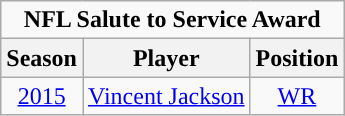<table class="wikitable" style="text-align:center">
<tr>
<td colspan="3"><strong>NFL Salute to Service Award</strong></td>
</tr>
<tr>
<th>Season</th>
<th>Player</th>
<th>Position</th>
</tr>
<tr>
<td><a href='#'>2015</a></td>
<td><a href='#'>Vincent Jackson</a></td>
<td><a href='#'>WR</a></td>
</tr>
</table>
